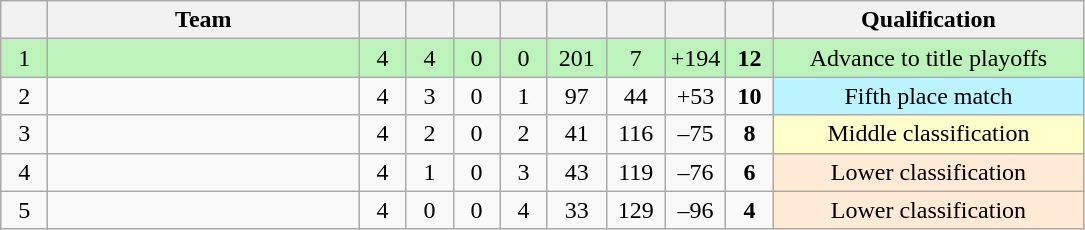<table class="wikitable" style="text-align:center;">
<tr>
<th style="width:1.5em;"></th>
<th style="width:12.5em">Team</th>
<th style="width:1.5em;"></th>
<th style="width:1.5em;"></th>
<th style="width:1.5em;"></th>
<th style="width:1.5em;"></th>
<th style="width:2.0em;"></th>
<th style="width:2.0em;"></th>
<th style="width:2.0em;"></th>
<th style="width:1.5em;"></th>
<th style="width:12.5em">Qualification</th>
</tr>
<tr bgcolor=#bbf3bb>
<td>1</td>
<td align=left></td>
<td>4</td>
<td>4</td>
<td>0</td>
<td>0</td>
<td>201</td>
<td>7</td>
<td>+194</td>
<td><strong>12</strong></td>
<td>Advance to title playoffs</td>
</tr>
<tr>
<td>2</td>
<td align=left></td>
<td>4</td>
<td>3</td>
<td>0</td>
<td>1</td>
<td>97</td>
<td>44</td>
<td>+53</td>
<td><strong>10</strong></td>
<td bgcolor=#bbf3ff>Fifth place match</td>
</tr>
<tr>
<td>3</td>
<td align=left></td>
<td>4</td>
<td>2</td>
<td>0</td>
<td>2</td>
<td>41</td>
<td>116</td>
<td>–75</td>
<td><strong>8</strong></td>
<td bgcolor=#ffffcc>Middle classification</td>
</tr>
<tr>
<td>4</td>
<td align=left></td>
<td>4</td>
<td>1</td>
<td>0</td>
<td>3</td>
<td>43</td>
<td>119</td>
<td>–76</td>
<td><strong>6</strong></td>
<td bgcolor=#feead5>Lower classification</td>
</tr>
<tr>
<td>5</td>
<td align=left></td>
<td>4</td>
<td>0</td>
<td>0</td>
<td>4</td>
<td>33</td>
<td>129</td>
<td>–96</td>
<td><strong>4</strong></td>
<td bgcolor=#feead5>Lower classification</td>
</tr>
</table>
